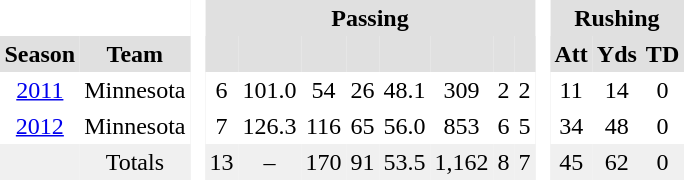<table border="0" cellpadding="3" cellspacing="0" style="text-align:center">
<tr style="background:#e0e0e0;">
<th colspan="2" style="background:White;"> </th>
<th rowspan="99" style="background:White;"> </th>
<th colspan="8">Passing</th>
<th rowspan="99" style="background:White;"> </th>
<th colspan="3">Rushing</th>
</tr>
<tr style="background:#e0e0e0;">
<th>Season</th>
<th>Team</th>
<th></th>
<th></th>
<th></th>
<th></th>
<th></th>
<th></th>
<th></th>
<th></th>
<th>Att</th>
<th>Yds</th>
<th>TD</th>
</tr>
<tr>
<td><a href='#'>2011</a></td>
<td>Minnesota</td>
<td>6</td>
<td>101.0</td>
<td>54</td>
<td>26</td>
<td>48.1</td>
<td>309</td>
<td>2</td>
<td>2</td>
<td>11</td>
<td>14</td>
<td>0</td>
</tr>
<tr>
<td><a href='#'>2012</a></td>
<td>Minnesota</td>
<td>7</td>
<td>126.3</td>
<td>116</td>
<td>65</td>
<td>56.0</td>
<td>853</td>
<td>6</td>
<td>5</td>
<td>34</td>
<td>48</td>
<td>0</td>
</tr>
<tr style="background:#f0f0f0;">
<td></td>
<td>Totals</td>
<td>13</td>
<td>–</td>
<td>170</td>
<td>91</td>
<td>53.5</td>
<td>1,162</td>
<td>8</td>
<td>7</td>
<td>45</td>
<td>62</td>
<td>0</td>
</tr>
<tr>
</tr>
</table>
